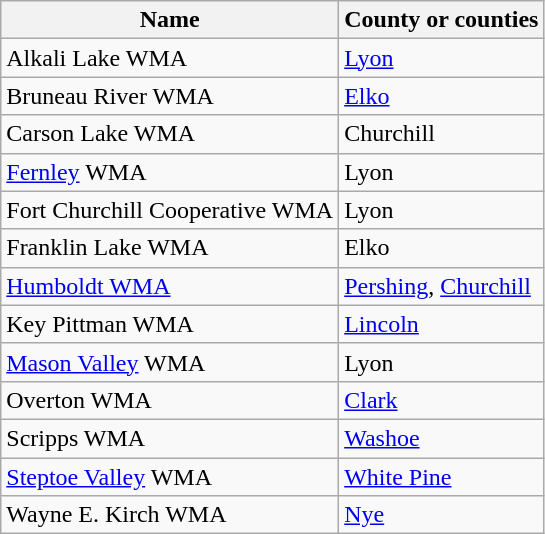<table class="wikitable sortable">
<tr>
<th>Name</th>
<th>County or counties</th>
</tr>
<tr>
<td>Alkali Lake WMA</td>
<td><a href='#'>Lyon</a></td>
</tr>
<tr>
<td>Bruneau River WMA</td>
<td><a href='#'>Elko</a></td>
</tr>
<tr>
<td>Carson Lake WMA</td>
<td>Churchill</td>
</tr>
<tr>
<td><a href='#'>Fernley</a> WMA</td>
<td>Lyon</td>
</tr>
<tr>
<td>Fort Churchill Cooperative WMA</td>
<td>Lyon</td>
</tr>
<tr>
<td>Franklin Lake WMA</td>
<td>Elko</td>
</tr>
<tr>
<td><a href='#'>Humboldt WMA</a></td>
<td><a href='#'>Pershing</a>, <a href='#'>Churchill</a></td>
</tr>
<tr>
<td>Key Pittman WMA</td>
<td><a href='#'>Lincoln</a></td>
</tr>
<tr>
<td><a href='#'>Mason Valley</a> WMA</td>
<td>Lyon</td>
</tr>
<tr>
<td>Overton WMA</td>
<td><a href='#'>Clark</a></td>
</tr>
<tr>
<td>Scripps WMA</td>
<td><a href='#'>Washoe</a></td>
</tr>
<tr>
<td><a href='#'>Steptoe Valley</a> WMA</td>
<td><a href='#'>White Pine</a></td>
</tr>
<tr>
<td>Wayne E. Kirch WMA</td>
<td><a href='#'>Nye</a></td>
</tr>
</table>
